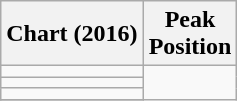<table class="wikitable sortable">
<tr>
<th>Chart (2016)</th>
<th>Peak<br>Position</th>
</tr>
<tr>
<td></td>
</tr>
<tr>
<td></td>
</tr>
<tr>
<td></td>
</tr>
<tr>
</tr>
</table>
